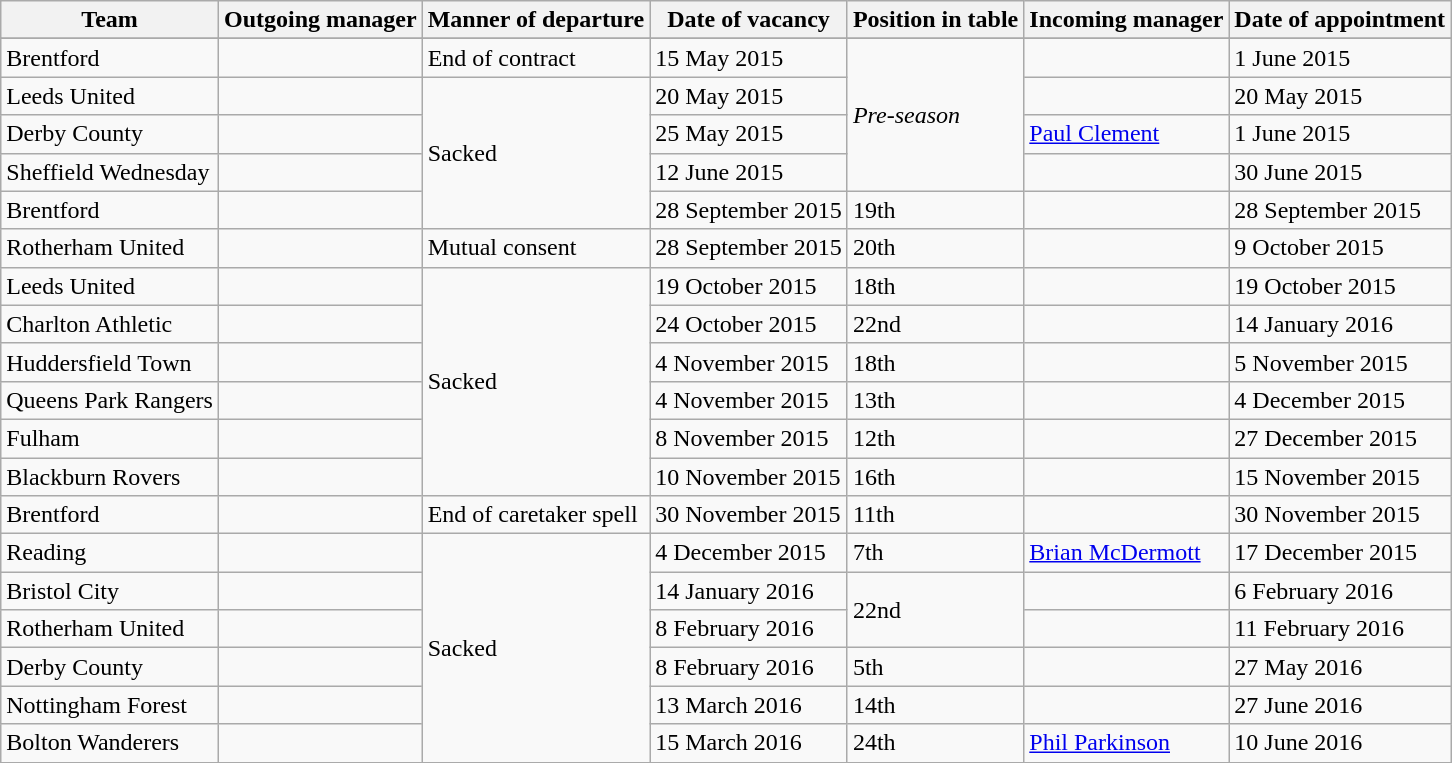<table class="wikitable sortable">
<tr>
<th>Team</th>
<th width-200>Outgoing manager</th>
<th>Manner of departure</th>
<th>Date of vacancy</th>
<th>Position in table</th>
<th>Incoming manager</th>
<th>Date of appointment</th>
</tr>
<tr ijjlp>
</tr>
<tr>
<td>Brentford</td>
<td> </td>
<td>End of contract</td>
<td>15 May 2015</td>
<td rowspan=4><em>Pre-season</em></td>
<td> </td>
<td>1 June 2015</td>
</tr>
<tr>
<td>Leeds United</td>
<td> </td>
<td rowspan=4>Sacked</td>
<td>20 May 2015</td>
<td> </td>
<td>20 May 2015 </td>
</tr>
<tr>
<td>Derby County</td>
<td> </td>
<td>25 May 2015 </td>
<td> <a href='#'>Paul Clement</a></td>
<td>1 June 2015 </td>
</tr>
<tr>
<td>Sheffield Wednesday</td>
<td> </td>
<td>12 June 2015 </td>
<td> </td>
<td>30 June 2015</td>
</tr>
<tr>
<td>Brentford</td>
<td> </td>
<td>28 September 2015</td>
<td>19th</td>
<td> </td>
<td>28 September 2015</td>
</tr>
<tr>
<td>Rotherham United</td>
<td> </td>
<td>Mutual consent</td>
<td>28 September 2015</td>
<td>20th</td>
<td> </td>
<td>9 October 2015</td>
</tr>
<tr>
<td>Leeds United</td>
<td> </td>
<td rowspan=6>Sacked</td>
<td>19 October 2015 </td>
<td>18th</td>
<td> </td>
<td>19 October 2015 </td>
</tr>
<tr>
<td>Charlton Athletic</td>
<td> </td>
<td>24 October 2015 </td>
<td>22nd</td>
<td> </td>
<td>14 January 2016</td>
</tr>
<tr>
<td>Huddersfield Town</td>
<td> </td>
<td>4 November 2015</td>
<td>18th</td>
<td> </td>
<td>5 November 2015</td>
</tr>
<tr>
<td>Queens Park Rangers</td>
<td> </td>
<td>4 November 2015</td>
<td>13th</td>
<td> </td>
<td>4 December 2015</td>
</tr>
<tr>
<td>Fulham</td>
<td> </td>
<td>8 November 2015</td>
<td>12th</td>
<td> </td>
<td>27 December 2015</td>
</tr>
<tr>
<td>Blackburn Rovers</td>
<td> </td>
<td>10 November 2015</td>
<td>16th</td>
<td> </td>
<td>15 November 2015</td>
</tr>
<tr>
<td>Brentford</td>
<td> </td>
<td>End of caretaker spell</td>
<td>30 November 2015</td>
<td>11th</td>
<td> </td>
<td>30 November 2015</td>
</tr>
<tr>
<td>Reading</td>
<td> </td>
<td rowspan=12>Sacked</td>
<td>4 December 2015</td>
<td>7th</td>
<td> <a href='#'>Brian McDermott</a></td>
<td>17 December 2015</td>
</tr>
<tr>
<td>Bristol City</td>
<td> </td>
<td>14 January 2016</td>
<td rowspan="2">22nd</td>
<td> </td>
<td>6 February 2016</td>
</tr>
<tr>
<td>Rotherham United</td>
<td> </td>
<td>8 February 2016</td>
<td> </td>
<td>11 February 2016</td>
</tr>
<tr>
<td>Derby County</td>
<td> </td>
<td>8 February 2016</td>
<td>5th</td>
<td> </td>
<td>27 May 2016</td>
</tr>
<tr>
<td>Nottingham Forest</td>
<td> </td>
<td>13 March 2016 </td>
<td>14th</td>
<td> </td>
<td>27 June 2016</td>
</tr>
<tr>
<td>Bolton Wanderers</td>
<td> </td>
<td>15 March 2016</td>
<td>24th</td>
<td> <a href='#'>Phil Parkinson</a></td>
<td>10 June 2016</td>
</tr>
<tr>
</tr>
</table>
